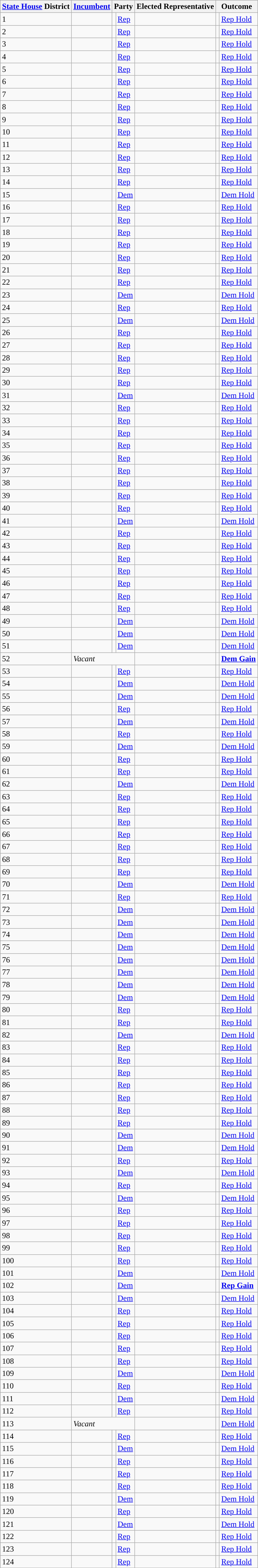<table class="wikitable sortable">
<tr>
<th><a href='#'>State House</a> District</th>
<th><a href='#'>Incumbent</a></th>
<th colspan="2">Party</th>
<th>Elected Representative</th>
<th colspan="2">Outcome</th>
</tr>
<tr>
<td>1</td>
<td></td>
<td style="background:"></td>
<td><a href='#'>Rep</a></td>
<td></td>
<td style="background:"></td>
<td><a href='#'>Rep Hold</a></td>
</tr>
<tr>
<td>2</td>
<td></td>
<td style="background:"></td>
<td><a href='#'>Rep</a></td>
<td><em></em></td>
<td style="background:"></td>
<td><a href='#'>Rep Hold</a></td>
</tr>
<tr>
<td>3</td>
<td></td>
<td style="background:"></td>
<td><a href='#'>Rep</a></td>
<td><em></em></td>
<td style="background:"></td>
<td><a href='#'>Rep Hold</a></td>
</tr>
<tr>
<td>4</td>
<td></td>
<td style="background:"></td>
<td><a href='#'>Rep</a></td>
<td></td>
<td style="background:"></td>
<td><a href='#'>Rep Hold</a></td>
</tr>
<tr>
<td>5</td>
<td></td>
<td style="background:"></td>
<td><a href='#'>Rep</a></td>
<td></td>
<td style="background:"></td>
<td><a href='#'>Rep Hold</a></td>
</tr>
<tr>
<td>6</td>
<td></td>
<td style="background:"></td>
<td><a href='#'>Rep</a></td>
<td></td>
<td style="background:"></td>
<td><a href='#'>Rep Hold</a></td>
</tr>
<tr>
<td>7</td>
<td></td>
<td style="background:"></td>
<td><a href='#'>Rep</a></td>
<td><em></em></td>
<td style="background:"></td>
<td><a href='#'>Rep Hold</a></td>
</tr>
<tr>
<td>8</td>
<td></td>
<td style="background:"></td>
<td><a href='#'>Rep</a></td>
<td></td>
<td style="background:"></td>
<td><a href='#'>Rep Hold</a></td>
</tr>
<tr>
<td>9</td>
<td></td>
<td style="background:"></td>
<td><a href='#'>Rep</a></td>
<td><em></em></td>
<td style="background:"></td>
<td><a href='#'>Rep Hold</a></td>
</tr>
<tr>
<td>10</td>
<td></td>
<td style="background:"></td>
<td><a href='#'>Rep</a></td>
<td></td>
<td style="background:"></td>
<td><a href='#'>Rep Hold</a></td>
</tr>
<tr>
<td>11</td>
<td></td>
<td style="background:"></td>
<td><a href='#'>Rep</a></td>
<td></td>
<td style="background:"></td>
<td><a href='#'>Rep Hold</a></td>
</tr>
<tr>
<td>12</td>
<td></td>
<td style="background:"></td>
<td><a href='#'>Rep</a></td>
<td></td>
<td style="background:"></td>
<td><a href='#'>Rep Hold</a></td>
</tr>
<tr>
<td>13</td>
<td></td>
<td style="background:"></td>
<td><a href='#'>Rep</a></td>
<td></td>
<td style="background:"></td>
<td><a href='#'>Rep Hold</a></td>
</tr>
<tr>
<td>14</td>
<td></td>
<td style="background:"></td>
<td><a href='#'>Rep</a></td>
<td><em></em></td>
<td style="background:"></td>
<td><a href='#'>Rep Hold</a></td>
</tr>
<tr>
<td>15</td>
<td></td>
<td style="background:"></td>
<td><a href='#'>Dem</a></td>
<td></td>
<td style="background:"></td>
<td><a href='#'>Dem Hold</a></td>
</tr>
<tr>
<td>16</td>
<td></td>
<td style="background:"></td>
<td><a href='#'>Rep</a></td>
<td></td>
<td style="background:"></td>
<td><a href='#'>Rep Hold</a></td>
</tr>
<tr>
<td>17</td>
<td></td>
<td style="background:"></td>
<td><a href='#'>Rep</a></td>
<td></td>
<td style="background:"></td>
<td><a href='#'>Rep Hold</a></td>
</tr>
<tr>
<td>18</td>
<td></td>
<td style="background:"></td>
<td><a href='#'>Rep</a></td>
<td></td>
<td style="background:"></td>
<td><a href='#'>Rep Hold</a></td>
</tr>
<tr>
<td>19</td>
<td></td>
<td style="background:"></td>
<td><a href='#'>Rep</a></td>
<td></td>
<td style="background:"></td>
<td><a href='#'>Rep Hold</a></td>
</tr>
<tr>
<td>20</td>
<td></td>
<td style="background:"></td>
<td><a href='#'>Rep</a></td>
<td><em></em></td>
<td style="background:"></td>
<td><a href='#'>Rep Hold</a></td>
</tr>
<tr>
<td>21</td>
<td></td>
<td style="background:"></td>
<td><a href='#'>Rep</a></td>
<td></td>
<td style="background:"></td>
<td><a href='#'>Rep Hold</a></td>
</tr>
<tr>
<td>22</td>
<td></td>
<td style="background:"></td>
<td><a href='#'>Rep</a></td>
<td><em></em></td>
<td style="background:"></td>
<td><a href='#'>Rep Hold</a></td>
</tr>
<tr>
<td>23</td>
<td></td>
<td style="background:"></td>
<td><a href='#'>Dem</a></td>
<td></td>
<td style="background:"></td>
<td><a href='#'>Dem Hold</a></td>
</tr>
<tr>
<td>24</td>
<td></td>
<td style="background:"></td>
<td><a href='#'>Rep</a></td>
<td></td>
<td style="background:"></td>
<td><a href='#'>Rep Hold</a></td>
</tr>
<tr>
<td>25</td>
<td></td>
<td style="background:"></td>
<td><a href='#'>Dem</a></td>
<td></td>
<td style="background:"></td>
<td><a href='#'>Dem Hold</a></td>
</tr>
<tr>
<td>26</td>
<td></td>
<td style="background:"></td>
<td><a href='#'>Rep</a></td>
<td><em></em></td>
<td style="background:"></td>
<td><a href='#'>Rep Hold</a></td>
</tr>
<tr>
<td>27</td>
<td></td>
<td style="background:"></td>
<td><a href='#'>Rep</a></td>
<td></td>
<td style="background:"></td>
<td><a href='#'>Rep Hold</a></td>
</tr>
<tr>
<td>28</td>
<td></td>
<td style="background:"></td>
<td><a href='#'>Rep</a></td>
<td><em></em></td>
<td style="background:"></td>
<td><a href='#'>Rep Hold</a></td>
</tr>
<tr>
<td>29</td>
<td></td>
<td style="background:"></td>
<td><a href='#'>Rep</a></td>
<td></td>
<td style="background:"></td>
<td><a href='#'>Rep Hold</a></td>
</tr>
<tr>
<td>30</td>
<td></td>
<td style="background:"></td>
<td><a href='#'>Rep</a></td>
<td></td>
<td style="background:"></td>
<td><a href='#'>Rep Hold</a></td>
</tr>
<tr>
<td>31</td>
<td></td>
<td style="background:"></td>
<td><a href='#'>Dem</a></td>
<td></td>
<td style="background:"></td>
<td><a href='#'>Dem Hold</a></td>
</tr>
<tr>
<td>32</td>
<td></td>
<td style="background:"></td>
<td><a href='#'>Rep</a></td>
<td><em></em></td>
<td style="background:"></td>
<td><a href='#'>Rep Hold</a></td>
</tr>
<tr>
<td>33</td>
<td></td>
<td style="background:"></td>
<td><a href='#'>Rep</a></td>
<td></td>
<td style="background:"></td>
<td><a href='#'>Rep Hold</a></td>
</tr>
<tr>
<td>34</td>
<td></td>
<td style="background:"></td>
<td><a href='#'>Rep</a></td>
<td><em></em></td>
<td style="background:"></td>
<td><a href='#'>Rep Hold</a></td>
</tr>
<tr>
<td>35</td>
<td></td>
<td style="background:"></td>
<td><a href='#'>Rep</a></td>
<td></td>
<td style="background:"></td>
<td><a href='#'>Rep Hold</a></td>
</tr>
<tr>
<td>36</td>
<td></td>
<td style="background:"></td>
<td><a href='#'>Rep</a></td>
<td></td>
<td style="background:"></td>
<td><a href='#'>Rep Hold</a></td>
</tr>
<tr>
<td>37</td>
<td></td>
<td style="background:"></td>
<td><a href='#'>Rep</a></td>
<td></td>
<td style="background:"></td>
<td><a href='#'>Rep Hold</a></td>
</tr>
<tr>
<td>38</td>
<td></td>
<td style="background:"></td>
<td><a href='#'>Rep</a></td>
<td></td>
<td style="background:"></td>
<td><a href='#'>Rep Hold</a></td>
</tr>
<tr>
<td>39</td>
<td></td>
<td style="background:"></td>
<td><a href='#'>Rep</a></td>
<td></td>
<td style="background:"></td>
<td><a href='#'>Rep Hold</a></td>
</tr>
<tr>
<td>40</td>
<td></td>
<td style="background:"></td>
<td><a href='#'>Rep</a></td>
<td></td>
<td style="background:"></td>
<td><a href='#'>Rep Hold</a></td>
</tr>
<tr>
<td>41</td>
<td></td>
<td style="background:"></td>
<td><a href='#'>Dem</a></td>
<td></td>
<td style="background:"></td>
<td><a href='#'>Dem Hold</a></td>
</tr>
<tr>
<td>42</td>
<td></td>
<td style="background:"></td>
<td><a href='#'>Rep</a></td>
<td></td>
<td style="background:"></td>
<td><a href='#'>Rep Hold</a></td>
</tr>
<tr>
<td>43</td>
<td></td>
<td style="background:"></td>
<td><a href='#'>Rep</a></td>
<td></td>
<td style="background:"></td>
<td><a href='#'>Rep Hold</a></td>
</tr>
<tr>
<td>44</td>
<td></td>
<td style="background:"></td>
<td><a href='#'>Rep</a></td>
<td></td>
<td style="background:"></td>
<td><a href='#'>Rep Hold</a></td>
</tr>
<tr>
<td>45</td>
<td></td>
<td style="background:"></td>
<td><a href='#'>Rep</a></td>
<td></td>
<td style="background:"></td>
<td><a href='#'>Rep Hold</a></td>
</tr>
<tr>
<td>46</td>
<td></td>
<td style="background:"></td>
<td><a href='#'>Rep</a></td>
<td></td>
<td style="background:"></td>
<td><a href='#'>Rep Hold</a></td>
</tr>
<tr>
<td>47</td>
<td></td>
<td style="background:"></td>
<td><a href='#'>Rep</a></td>
<td></td>
<td style="background:"></td>
<td><a href='#'>Rep Hold</a></td>
</tr>
<tr>
<td>48</td>
<td></td>
<td style="background:"></td>
<td><a href='#'>Rep</a></td>
<td></td>
<td style="background:"></td>
<td><a href='#'>Rep Hold</a></td>
</tr>
<tr>
<td>49</td>
<td></td>
<td style="background:"></td>
<td><a href='#'>Dem</a></td>
<td></td>
<td style="background:"></td>
<td><a href='#'>Dem Hold</a></td>
</tr>
<tr>
<td>50</td>
<td></td>
<td style="background:"></td>
<td><a href='#'>Dem</a></td>
<td></td>
<td style="background:"></td>
<td><a href='#'>Dem Hold</a></td>
</tr>
<tr>
<td>51</td>
<td></td>
<td style="background:"></td>
<td><a href='#'>Dem</a></td>
<td></td>
<td style="background:"></td>
<td><a href='#'>Dem Hold</a></td>
</tr>
<tr>
<td>52</td>
<td colspan="3"><em>Vacant</em></td>
<td><strong></strong></td>
<td style="background:"></td>
<td><strong><a href='#'>Dem Gain</a></strong></td>
</tr>
<tr>
<td>53</td>
<td></td>
<td style="background:"></td>
<td><a href='#'>Rep</a></td>
<td></td>
<td style="background:"></td>
<td><a href='#'>Rep Hold</a></td>
</tr>
<tr>
<td>54</td>
<td></td>
<td style="background:"></td>
<td><a href='#'>Dem</a></td>
<td><em></em></td>
<td style="background:"></td>
<td><a href='#'>Dem Hold</a></td>
</tr>
<tr>
<td>55</td>
<td></td>
<td style="background:"></td>
<td><a href='#'>Dem</a></td>
<td></td>
<td style="background:"></td>
<td><a href='#'>Dem Hold</a></td>
</tr>
<tr>
<td>56</td>
<td></td>
<td style="background:"></td>
<td><a href='#'>Rep</a></td>
<td></td>
<td style="background:"></td>
<td><a href='#'>Rep Hold</a></td>
</tr>
<tr>
<td>57</td>
<td></td>
<td style="background:"></td>
<td><a href='#'>Dem</a></td>
<td></td>
<td style="background:"></td>
<td><a href='#'>Dem Hold</a></td>
</tr>
<tr>
<td>58</td>
<td></td>
<td style="background:"></td>
<td><a href='#'>Rep</a></td>
<td></td>
<td style="background:"></td>
<td><a href='#'>Rep Hold</a></td>
</tr>
<tr>
<td>59</td>
<td></td>
<td style="background:"></td>
<td><a href='#'>Dem</a></td>
<td></td>
<td style="background:"></td>
<td><a href='#'>Dem Hold</a></td>
</tr>
<tr>
<td>60</td>
<td></td>
<td style="background:"></td>
<td><a href='#'>Rep</a></td>
<td></td>
<td style="background:"></td>
<td><a href='#'>Rep Hold</a></td>
</tr>
<tr>
<td>61</td>
<td></td>
<td style="background:"></td>
<td><a href='#'>Rep</a></td>
<td></td>
<td style="background:"></td>
<td><a href='#'>Rep Hold</a></td>
</tr>
<tr>
<td>62</td>
<td></td>
<td style="background:"></td>
<td><a href='#'>Dem</a></td>
<td></td>
<td style="background:"></td>
<td><a href='#'>Dem Hold</a></td>
</tr>
<tr>
<td>63</td>
<td></td>
<td style="background:"></td>
<td><a href='#'>Rep</a></td>
<td></td>
<td style="background:"></td>
<td><a href='#'>Rep Hold</a></td>
</tr>
<tr>
<td>64</td>
<td></td>
<td style="background:"></td>
<td><a href='#'>Rep</a></td>
<td></td>
<td style="background:"></td>
<td><a href='#'>Rep Hold</a></td>
</tr>
<tr>
<td>65</td>
<td></td>
<td style="background:"></td>
<td><a href='#'>Rep</a></td>
<td></td>
<td style="background:"></td>
<td><a href='#'>Rep Hold</a></td>
</tr>
<tr>
<td>66</td>
<td></td>
<td style="background:"></td>
<td><a href='#'>Rep</a></td>
<td><em></em></td>
<td style="background:"></td>
<td><a href='#'>Rep Hold</a></td>
</tr>
<tr>
<td>67</td>
<td></td>
<td style="background:"></td>
<td><a href='#'>Rep</a></td>
<td></td>
<td style="background:"></td>
<td><a href='#'>Rep Hold</a></td>
</tr>
<tr>
<td>68</td>
<td></td>
<td style="background:"></td>
<td><a href='#'>Rep</a></td>
<td></td>
<td style="background:"></td>
<td><a href='#'>Rep Hold</a></td>
</tr>
<tr>
<td>69</td>
<td></td>
<td style="background:"></td>
<td><a href='#'>Rep</a></td>
<td></td>
<td style="background:"></td>
<td><a href='#'>Rep Hold</a></td>
</tr>
<tr>
<td>70</td>
<td></td>
<td style="background:"></td>
<td><a href='#'>Dem</a></td>
<td><em></em></td>
<td style="background:"></td>
<td><a href='#'>Dem Hold</a></td>
</tr>
<tr>
<td>71</td>
<td></td>
<td style="background:"></td>
<td><a href='#'>Rep</a></td>
<td></td>
<td style="background:"></td>
<td><a href='#'>Rep Hold</a></td>
</tr>
<tr>
<td>72</td>
<td></td>
<td style="background:"></td>
<td><a href='#'>Dem</a></td>
<td></td>
<td style="background:"></td>
<td><a href='#'>Dem Hold</a></td>
</tr>
<tr>
<td>73</td>
<td></td>
<td style="background:"></td>
<td><a href='#'>Dem</a></td>
<td></td>
<td style="background:"></td>
<td><a href='#'>Dem Hold</a></td>
</tr>
<tr>
<td>74</td>
<td></td>
<td style="background:"></td>
<td><a href='#'>Dem</a></td>
<td></td>
<td style="background:"></td>
<td><a href='#'>Dem Hold</a></td>
</tr>
<tr>
<td>75</td>
<td></td>
<td style="background:"></td>
<td><a href='#'>Dem</a></td>
<td></td>
<td style="background:"></td>
<td><a href='#'>Dem Hold</a></td>
</tr>
<tr>
<td>76</td>
<td></td>
<td style="background:"></td>
<td><a href='#'>Dem</a></td>
<td></td>
<td style="background:"></td>
<td><a href='#'>Dem Hold</a></td>
</tr>
<tr>
<td>77</td>
<td></td>
<td style="background:"></td>
<td><a href='#'>Dem</a></td>
<td></td>
<td style="background:"></td>
<td><a href='#'>Dem Hold</a></td>
</tr>
<tr>
<td>78</td>
<td></td>
<td style="background:"></td>
<td><a href='#'>Dem</a></td>
<td></td>
<td style="background:"></td>
<td><a href='#'>Dem Hold</a></td>
</tr>
<tr>
<td>79</td>
<td></td>
<td style="background:"></td>
<td><a href='#'>Dem</a></td>
<td><em></em></td>
<td style="background:"></td>
<td><a href='#'>Dem Hold</a></td>
</tr>
<tr>
<td>80</td>
<td></td>
<td style="background:"></td>
<td><a href='#'>Rep</a></td>
<td></td>
<td style="background:"></td>
<td><a href='#'>Rep Hold</a></td>
</tr>
<tr>
<td>81</td>
<td></td>
<td style="background:"></td>
<td><a href='#'>Rep</a></td>
<td><em></em></td>
<td style="background:"></td>
<td><a href='#'>Rep Hold</a></td>
</tr>
<tr>
<td>82</td>
<td></td>
<td style="background:"></td>
<td><a href='#'>Dem</a></td>
<td></td>
<td style="background:"></td>
<td><a href='#'>Dem Hold</a></td>
</tr>
<tr>
<td>83</td>
<td></td>
<td style="background:"></td>
<td><a href='#'>Rep</a></td>
<td></td>
<td style="background:"></td>
<td><a href='#'>Rep Hold</a></td>
</tr>
<tr>
<td>84</td>
<td></td>
<td style="background:"></td>
<td><a href='#'>Rep</a></td>
<td></td>
<td style="background:"></td>
<td><a href='#'>Rep Hold</a></td>
</tr>
<tr>
<td>85</td>
<td></td>
<td style="background:"></td>
<td><a href='#'>Rep</a></td>
<td></td>
<td style="background:"></td>
<td><a href='#'>Rep Hold</a></td>
</tr>
<tr>
<td>86</td>
<td></td>
<td style="background:"></td>
<td><a href='#'>Rep</a></td>
<td></td>
<td style="background:"></td>
<td><a href='#'>Rep Hold</a></td>
</tr>
<tr>
<td>87</td>
<td></td>
<td style="background:"></td>
<td><a href='#'>Rep</a></td>
<td></td>
<td style="background:"></td>
<td><a href='#'>Rep Hold</a></td>
</tr>
<tr>
<td>88</td>
<td></td>
<td style="background:"></td>
<td><a href='#'>Rep</a></td>
<td></td>
<td style="background:"></td>
<td><a href='#'>Rep Hold</a></td>
</tr>
<tr>
<td>89</td>
<td></td>
<td style="background:"></td>
<td><a href='#'>Rep</a></td>
<td></td>
<td style="background:"></td>
<td><a href='#'>Rep Hold</a></td>
</tr>
<tr>
<td>90</td>
<td></td>
<td style="background:"></td>
<td><a href='#'>Dem</a></td>
<td></td>
<td style="background:"></td>
<td><a href='#'>Dem Hold</a></td>
</tr>
<tr>
<td>91</td>
<td></td>
<td style="background:"></td>
<td><a href='#'>Dem</a></td>
<td></td>
<td style="background:"></td>
<td><a href='#'>Dem Hold</a></td>
</tr>
<tr>
<td>92</td>
<td></td>
<td style="background:"></td>
<td><a href='#'>Rep</a></td>
<td></td>
<td style="background:"></td>
<td><a href='#'>Rep Hold</a></td>
</tr>
<tr>
<td>93</td>
<td></td>
<td style="background:"></td>
<td><a href='#'>Dem</a></td>
<td><em></em></td>
<td style="background:"></td>
<td><a href='#'>Dem Hold</a></td>
</tr>
<tr>
<td>94</td>
<td></td>
<td style="background:"></td>
<td><a href='#'>Rep</a></td>
<td></td>
<td style="background:"></td>
<td><a href='#'>Rep Hold</a></td>
</tr>
<tr>
<td>95</td>
<td></td>
<td style="background:"></td>
<td><a href='#'>Dem</a></td>
<td></td>
<td style="background:"></td>
<td><a href='#'>Dem Hold</a></td>
</tr>
<tr>
<td>96</td>
<td></td>
<td style="background:"></td>
<td><a href='#'>Rep</a></td>
<td></td>
<td style="background:"></td>
<td><a href='#'>Rep Hold</a></td>
</tr>
<tr>
<td>97</td>
<td></td>
<td style="background:"></td>
<td><a href='#'>Rep</a></td>
<td></td>
<td style="background:"></td>
<td><a href='#'>Rep Hold</a></td>
</tr>
<tr>
<td>98</td>
<td></td>
<td style="background:"></td>
<td><a href='#'>Rep</a></td>
<td></td>
<td style="background:"></td>
<td><a href='#'>Rep Hold</a></td>
</tr>
<tr>
<td>99</td>
<td></td>
<td style="background:"></td>
<td><a href='#'>Rep</a></td>
<td></td>
<td style="background:"></td>
<td><a href='#'>Rep Hold</a></td>
</tr>
<tr>
<td>100</td>
<td></td>
<td style="background:"></td>
<td><a href='#'>Rep</a></td>
<td></td>
<td style="background:"></td>
<td><a href='#'>Rep Hold</a></td>
</tr>
<tr>
<td>101</td>
<td></td>
<td style="background:"></td>
<td><a href='#'>Dem</a></td>
<td></td>
<td style="background:"></td>
<td><a href='#'>Dem Hold</a></td>
</tr>
<tr>
<td>102</td>
<td></td>
<td style="background:"></td>
<td><a href='#'>Dem</a></td>
<td><strong></strong></td>
<td style="background:"></td>
<td><strong><a href='#'>Rep Gain</a></strong></td>
</tr>
<tr>
<td>103</td>
<td></td>
<td style="background:"></td>
<td><a href='#'>Dem</a></td>
<td></td>
<td style="background:"></td>
<td><a href='#'>Dem Hold</a></td>
</tr>
<tr>
<td>104</td>
<td></td>
<td style="background:"></td>
<td><a href='#'>Rep</a></td>
<td></td>
<td style="background:"></td>
<td><a href='#'>Rep Hold</a></td>
</tr>
<tr>
<td>105</td>
<td></td>
<td style="background:"></td>
<td><a href='#'>Rep</a></td>
<td></td>
<td style="background:"></td>
<td><a href='#'>Rep Hold</a></td>
</tr>
<tr>
<td>106</td>
<td></td>
<td style="background:"></td>
<td><a href='#'>Rep</a></td>
<td></td>
<td style="background:"></td>
<td><a href='#'>Rep Hold</a></td>
</tr>
<tr>
<td>107</td>
<td></td>
<td style="background:"></td>
<td><a href='#'>Rep</a></td>
<td></td>
<td style="background:"></td>
<td><a href='#'>Rep Hold</a></td>
</tr>
<tr>
<td>108</td>
<td></td>
<td style="background:"></td>
<td><a href='#'>Rep</a></td>
<td></td>
<td style="background:"></td>
<td><a href='#'>Rep Hold</a></td>
</tr>
<tr>
<td>109</td>
<td></td>
<td style="background:"></td>
<td><a href='#'>Dem</a></td>
<td></td>
<td style="background:"></td>
<td><a href='#'>Dem Hold</a></td>
</tr>
<tr>
<td>110</td>
<td></td>
<td style="background:"></td>
<td><a href='#'>Rep</a></td>
<td></td>
<td style="background:"></td>
<td><a href='#'>Rep Hold</a></td>
</tr>
<tr>
<td>111</td>
<td></td>
<td style="background:"></td>
<td><a href='#'>Dem</a></td>
<td></td>
<td style="background:"></td>
<td><a href='#'>Dem Hold</a></td>
</tr>
<tr>
<td>112</td>
<td></td>
<td style="background:"></td>
<td><a href='#'>Rep</a></td>
<td></td>
<td style="background:"></td>
<td><a href='#'>Rep Hold</a></td>
</tr>
<tr>
<td>113</td>
<td colspan="3"><em>Vacant</em></td>
<td><em></em></td>
<td style="background:"></td>
<td><a href='#'>Dem Hold</a></td>
</tr>
<tr>
<td>114</td>
<td></td>
<td style="background:"></td>
<td><a href='#'>Rep</a></td>
<td></td>
<td style="background:"></td>
<td><a href='#'>Rep Hold</a></td>
</tr>
<tr>
<td>115</td>
<td></td>
<td style="background:"></td>
<td><a href='#'>Dem</a></td>
<td></td>
<td style="background:"></td>
<td><a href='#'>Dem Hold</a></td>
</tr>
<tr>
<td>116</td>
<td></td>
<td style="background:"></td>
<td><a href='#'>Rep</a></td>
<td><em></em></td>
<td style="background:"></td>
<td><a href='#'>Rep Hold</a></td>
</tr>
<tr>
<td>117</td>
<td></td>
<td style="background:"></td>
<td><a href='#'>Rep</a></td>
<td></td>
<td style="background:"></td>
<td><a href='#'>Rep Hold</a></td>
</tr>
<tr>
<td>118</td>
<td></td>
<td style="background:"></td>
<td><a href='#'>Rep</a></td>
<td></td>
<td style="background:"></td>
<td><a href='#'>Rep Hold</a></td>
</tr>
<tr>
<td>119</td>
<td></td>
<td style="background:"></td>
<td><a href='#'>Dem</a></td>
<td></td>
<td style="background:"></td>
<td><a href='#'>Dem Hold</a></td>
</tr>
<tr>
<td>120</td>
<td></td>
<td style="background:"></td>
<td><a href='#'>Rep</a></td>
<td></td>
<td style="background:"></td>
<td><a href='#'>Rep Hold</a></td>
</tr>
<tr>
<td>121</td>
<td></td>
<td style="background:"></td>
<td><a href='#'>Dem</a></td>
<td></td>
<td style="background:"></td>
<td><a href='#'>Dem Hold</a></td>
</tr>
<tr>
<td>122</td>
<td></td>
<td style="background:"></td>
<td><a href='#'>Rep</a></td>
<td></td>
<td style="background:"></td>
<td><a href='#'>Rep Hold</a></td>
</tr>
<tr>
<td>123</td>
<td></td>
<td style="background:"></td>
<td><a href='#'>Rep</a></td>
<td></td>
<td style="background:"></td>
<td><a href='#'>Rep Hold</a></td>
</tr>
<tr>
<td>124</td>
<td></td>
<td style="background:"></td>
<td><a href='#'>Rep</a></td>
<td></td>
<td style="background:"></td>
<td><a href='#'>Rep Hold</a></td>
</tr>
<tr>
</tr>
</table>
